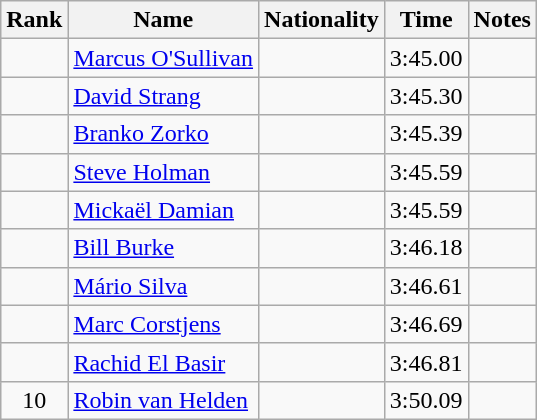<table class="wikitable sortable" style="text-align:center">
<tr>
<th>Rank</th>
<th>Name</th>
<th>Nationality</th>
<th>Time</th>
<th>Notes</th>
</tr>
<tr>
<td></td>
<td align="left"><a href='#'>Marcus O'Sullivan</a></td>
<td align=left></td>
<td>3:45.00</td>
<td></td>
</tr>
<tr>
<td></td>
<td align="left"><a href='#'>David Strang</a></td>
<td align=left></td>
<td>3:45.30</td>
<td></td>
</tr>
<tr>
<td></td>
<td align="left"><a href='#'>Branko Zorko</a></td>
<td align=left></td>
<td>3:45.39</td>
<td></td>
</tr>
<tr>
<td></td>
<td align="left"><a href='#'>Steve Holman</a></td>
<td align=left></td>
<td>3:45.59</td>
<td></td>
</tr>
<tr>
<td></td>
<td align="left"><a href='#'>Mickaël Damian</a></td>
<td align=left></td>
<td>3:45.59</td>
<td></td>
</tr>
<tr>
<td></td>
<td align="left"><a href='#'>Bill Burke</a></td>
<td align=left></td>
<td>3:46.18</td>
<td></td>
</tr>
<tr>
<td></td>
<td align="left"><a href='#'>Mário Silva</a></td>
<td align=left></td>
<td>3:46.61</td>
<td></td>
</tr>
<tr>
<td></td>
<td align="left"><a href='#'>Marc Corstjens</a></td>
<td align=left></td>
<td>3:46.69</td>
<td></td>
</tr>
<tr>
<td></td>
<td align="left"><a href='#'>Rachid El Basir</a></td>
<td align=left></td>
<td>3:46.81</td>
<td></td>
</tr>
<tr>
<td>10</td>
<td align="left"><a href='#'>Robin van Helden</a></td>
<td align=left></td>
<td>3:50.09</td>
<td></td>
</tr>
</table>
